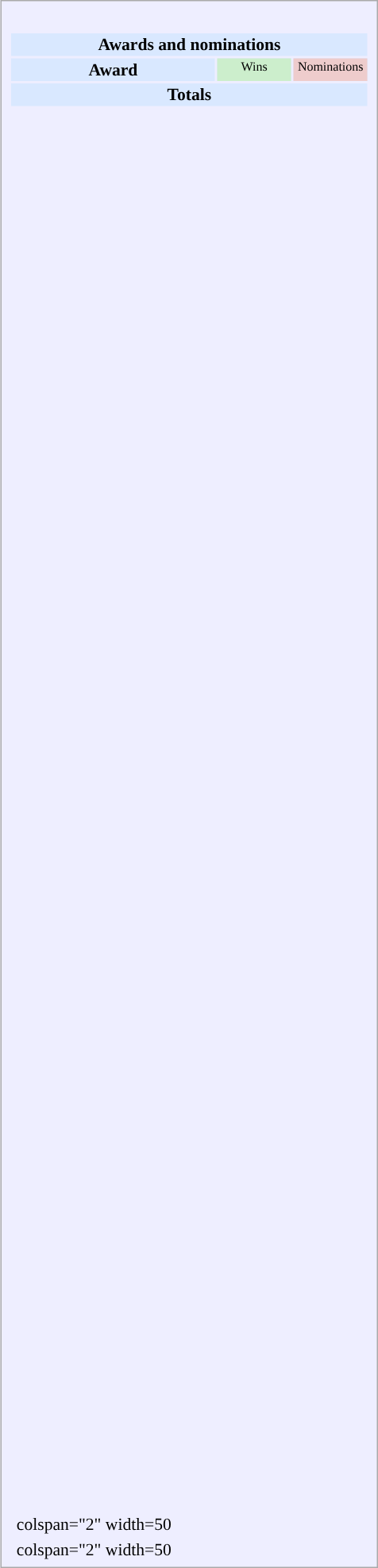<table class="infobox" style="width:22em; text-align:left; font-size:90%; vertical-align:middle; background:#eef;">
<tr style="background:white;">
</tr>
<tr>
<td colspan="3"><br><table class="collapsible collapsed" style="width:100%;">
<tr>
<th colspan="3" style="background:#d9e8ff; text-align:center;">Awards and nominations</th>
</tr>
<tr style="background:#d9e8ff; text-align:center;">
<th style="vertical-align: middle;">Award</th>
<td style="background:#cec; font-size:8pt; width:60px;">Wins</td>
<td style="background:#ecc; font-size:8pt; width:60px;">Nominations</td>
</tr>
<tr style="background:#d9e8ff;">
<td colspan="3" style="text-align:center;"><strong>Totals</strong></td>
</tr>
<tr>
<td style="text-align:center;"><br></td>
<td></td>
<td></td>
</tr>
<tr>
<td style="text-align:center;"><br></td>
<td></td>
<td></td>
</tr>
<tr>
<td style="text-align:center;"><br></td>
<td></td>
<td></td>
</tr>
<tr>
<td style="text-align:center;"><br></td>
<td></td>
<td></td>
</tr>
<tr>
<td style="text-align:center;"><br></td>
<td></td>
<td></td>
</tr>
<tr>
<td style="text-align:center;"><br></td>
<td></td>
<td></td>
</tr>
<tr>
<td style="text-align:center;"><br></td>
<td></td>
<td></td>
</tr>
<tr>
<td style="text-align:center;"><br></td>
<td></td>
<td></td>
</tr>
<tr>
<td style="text-align:center;"><br></td>
<td></td>
<td></td>
</tr>
<tr>
<td style="text-align:center;"><br></td>
<td></td>
<td></td>
</tr>
<tr>
<td style="text-align:center;"><br></td>
<td></td>
<td></td>
</tr>
<tr>
<td style="text-align:center;"><br></td>
<td></td>
<td></td>
</tr>
<tr>
<td style="text-align:center;"><br></td>
<td></td>
<td></td>
</tr>
<tr>
<td style="text-align:center;"><br></td>
<td></td>
<td></td>
</tr>
<tr>
<td style="text-align:center;"><br></td>
<td></td>
<td></td>
</tr>
<tr>
<td style="text-align:center;"><br></td>
<td></td>
<td></td>
</tr>
<tr>
<td style="text-align:center;"><br></td>
<td></td>
<td></td>
</tr>
<tr>
<td style="text-align:center;"><br></td>
<td></td>
<td></td>
</tr>
<tr>
<td style="text-align:center;"><br></td>
<td></td>
<td></td>
</tr>
<tr>
<td style="text-align:center;"><br></td>
<td></td>
<td></td>
</tr>
<tr>
<td style="text-align:center;"><br></td>
<td></td>
<td></td>
</tr>
<tr>
<td style="text-align:center;"><br></td>
<td></td>
<td></td>
</tr>
<tr>
<td style="text-align:center;"><br></td>
<td></td>
<td></td>
</tr>
<tr>
<td style="text-align:center;"><br></td>
<td></td>
<td></td>
</tr>
<tr>
<td style="text-align:center;"><br></td>
<td></td>
<td></td>
</tr>
<tr>
<td style="text-align:center;"><br></td>
<td></td>
<td></td>
</tr>
<tr>
<td style="text-align:center;"><br></td>
<td></td>
<td></td>
</tr>
<tr>
<td style="text-align:center;"><br></td>
<td></td>
<td></td>
</tr>
<tr>
<td style="text-align:center;"><br></td>
<td></td>
<td></td>
</tr>
<tr>
<td style="text-align:center;"><br></td>
<td></td>
<td></td>
</tr>
<tr>
<td style="text-align:center;"><br></td>
<td></td>
<td></td>
</tr>
<tr>
<td style="text-align:center;"><br></td>
<td></td>
<td></td>
</tr>
<tr>
<td style="text-align:center;"><br></td>
<td></td>
<td></td>
</tr>
<tr>
<td style="text-align:center;"><br></td>
<td></td>
<td></td>
</tr>
<tr>
<td style="text-align:center;"><br></td>
<td></td>
<td></td>
</tr>
<tr>
<td style="text-align:center;"><br></td>
<td></td>
<td></td>
</tr>
<tr>
<td style="text-align:center;"><br></td>
<td></td>
<td></td>
</tr>
<tr>
<td style="text-align:center;"><br></td>
<td></td>
<td></td>
</tr>
<tr>
<td style="text-align:center;"><br></td>
<td></td>
<td></td>
</tr>
<tr>
<td style="text-align:center;"><br></td>
<td></td>
<td></td>
</tr>
<tr>
<td style="text-align:center;"><br></td>
<td></td>
<td></td>
</tr>
<tr>
<td style="text-align:center;"><br></td>
<td></td>
<td></td>
</tr>
<tr>
<td style="text-align:center;"><br></td>
<td></td>
<td></td>
</tr>
<tr>
<td style="text-align:center;"><br></td>
<td></td>
<td></td>
</tr>
<tr>
<td style="text-align:center;"><br></td>
<td></td>
<td></td>
</tr>
<tr>
<td style="text-align:center;"><br></td>
<td></td>
<td></td>
</tr>
<tr>
<td style="text-align:center;"><br></td>
<td></td>
<td></td>
</tr>
<tr>
<td style="text-align:center;"><br></td>
<td></td>
<td></td>
</tr>
<tr>
<td style="text-align:center;"><br></td>
<td></td>
<td></td>
</tr>
<tr>
<td style="text-align:center;"><br></td>
<td></td>
<td></td>
</tr>
<tr>
<td style="text-align:center;"><br></td>
<td></td>
<td></td>
</tr>
<tr>
<td style="text-align:center;"><br></td>
<td></td>
<td></td>
</tr>
<tr>
<td style="text-align:center;"><br></td>
<td></td>
<td></td>
</tr>
<tr>
<td style="text-align:center;"><br></td>
<td></td>
<td></td>
</tr>
<tr>
<td style="text-align:center;"><br></td>
<td></td>
<td></td>
</tr>
<tr>
<td style="text-align:center;"><br></td>
<td></td>
<td></td>
</tr>
</table>
</td>
</tr>
<tr>
<td></td>
<td>colspan="2" width=50 </td>
</tr>
<tr>
<td></td>
<td>colspan="2" width=50 </td>
</tr>
</table>
